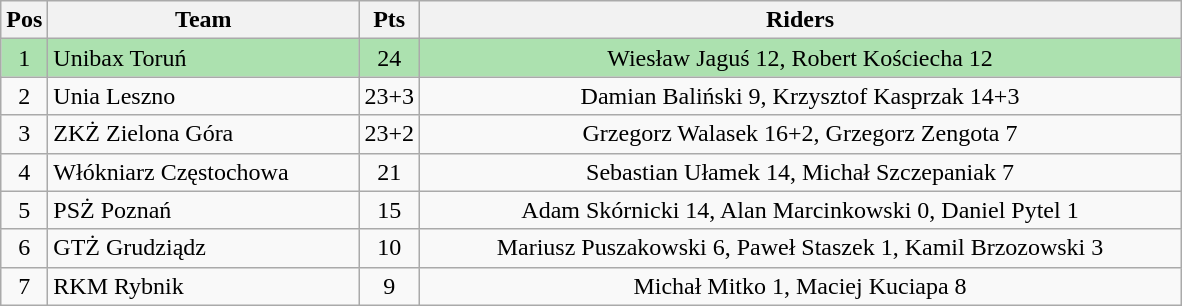<table class="wikitable" style="font-size: 100%">
<tr>
<th width=20>Pos</th>
<th width=200>Team</th>
<th width=20>Pts</th>
<th width=500>Riders</th>
</tr>
<tr align=center style="background:#ACE1AF;">
<td>1</td>
<td align="left">Unibax Toruń</td>
<td>24</td>
<td>Wiesław Jaguś 12, Robert Kościecha 12</td>
</tr>
<tr align=center>
<td>2</td>
<td align="left">Unia Leszno</td>
<td>23+3</td>
<td>Damian Baliński 9, Krzysztof Kasprzak 14+3</td>
</tr>
<tr align=center>
<td>3</td>
<td align="left">ZKŻ Zielona Góra</td>
<td>23+2</td>
<td>Grzegorz Walasek 16+2, Grzegorz Zengota 7</td>
</tr>
<tr align=center>
<td>4</td>
<td align="left">Włókniarz Częstochowa</td>
<td>21</td>
<td>Sebastian Ułamek 14, Michał Szczepaniak 7</td>
</tr>
<tr align=center>
<td>5</td>
<td align="left">PSŻ Poznań</td>
<td>15</td>
<td>Adam Skórnicki 14, Alan Marcinkowski 0, Daniel Pytel 1</td>
</tr>
<tr align=center>
<td>6</td>
<td align="left">GTŻ Grudziądz</td>
<td>10</td>
<td>Mariusz Puszakowski 6, Paweł Staszek 1, Kamil Brzozowski 3</td>
</tr>
<tr align=center>
<td>7</td>
<td align="left">RKM Rybnik</td>
<td>9</td>
<td>Michał Mitko 1, Maciej Kuciapa 8</td>
</tr>
</table>
